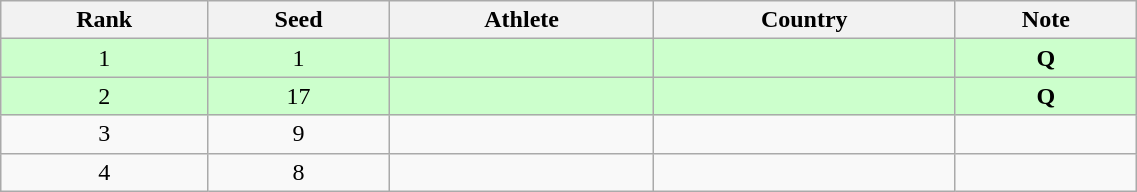<table class="wikitable sortable" style="text-align:center" width=60%>
<tr>
<th>Rank</th>
<th>Seed</th>
<th>Athlete</th>
<th>Country</th>
<th>Note</th>
</tr>
<tr bgcolor=ccffcc>
<td>1</td>
<td>1</td>
<td align=left></td>
<td align=left></td>
<td><strong>Q</strong></td>
</tr>
<tr bgcolor=ccffcc>
<td>2</td>
<td>17</td>
<td align=left></td>
<td align=left></td>
<td><strong>Q</strong></td>
</tr>
<tr>
<td>3</td>
<td>9</td>
<td align=left></td>
<td align=left></td>
<td></td>
</tr>
<tr>
<td>4</td>
<td>8</td>
<td align=left></td>
<td align=left></td>
<td></td>
</tr>
</table>
